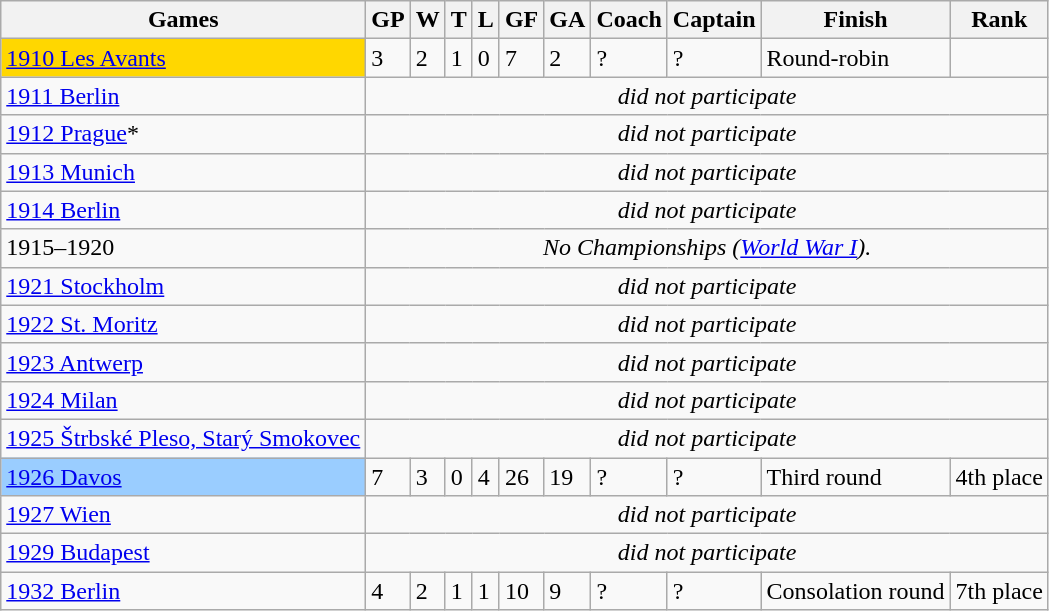<table class="wikitable sortable">
<tr>
<th>Games</th>
<th>GP</th>
<th>W</th>
<th>T</th>
<th>L</th>
<th>GF</th>
<th>GA</th>
<th>Coach</th>
<th>Captain</th>
<th>Finish</th>
<th>Rank</th>
</tr>
<tr>
<td style="background:gold;"> <a href='#'>1910 Les Avants</a></td>
<td>3</td>
<td>2</td>
<td>1</td>
<td>0</td>
<td>7</td>
<td>2</td>
<td>?</td>
<td>?</td>
<td>Round-robin</td>
<td></td>
</tr>
<tr>
<td> <a href='#'>1911 Berlin</a></td>
<td colspan=10 align="center"><em>did not participate</em></td>
</tr>
<tr>
<td> <a href='#'>1912 Prague</a>*</td>
<td colspan=10 align="center"><em>did not participate</em></td>
</tr>
<tr>
<td> <a href='#'>1913 Munich</a></td>
<td colspan=10 align="center"><em>did not participate</em></td>
</tr>
<tr>
<td> <a href='#'>1914 Berlin</a></td>
<td colspan=10 align="center"><em>did not participate</em></td>
</tr>
<tr>
<td>1915–1920</td>
<td colspan=10 align="center"><em>No Championships (<a href='#'>World War I</a>).</em></td>
</tr>
<tr>
<td> <a href='#'>1921 Stockholm</a></td>
<td colspan=10 align="center"><em>did not participate</em></td>
</tr>
<tr>
<td> <a href='#'>1922 St. Moritz</a></td>
<td colspan=10 align="center"><em>did not participate</em></td>
</tr>
<tr>
<td> <a href='#'>1923 Antwerp</a></td>
<td colspan=10 align="center"><em>did not participate</em></td>
</tr>
<tr>
<td> <a href='#'>1924 Milan</a></td>
<td colspan=10 align="center"><em>did not participate</em></td>
</tr>
<tr>
<td> <a href='#'>1925 Štrbské Pleso, Starý Smokovec</a></td>
<td colspan=10 align="center"><em>did not participate</em></td>
</tr>
<tr>
<td style="background:#9acdff;"> <a href='#'>1926 Davos</a></td>
<td>7</td>
<td>3</td>
<td>0</td>
<td>4</td>
<td>26</td>
<td>19</td>
<td>?</td>
<td>?</td>
<td>Third round</td>
<td>4th place</td>
</tr>
<tr>
<td> <a href='#'>1927 Wien</a></td>
<td colspan=10 align="center"><em>did not participate</em></td>
</tr>
<tr>
<td> <a href='#'>1929 Budapest</a></td>
<td colspan=10 align="center"><em>did not participate</em></td>
</tr>
<tr>
<td> <a href='#'>1932 Berlin</a></td>
<td>4</td>
<td>2</td>
<td>1</td>
<td>1</td>
<td>10</td>
<td>9</td>
<td>?</td>
<td>?</td>
<td>Consolation round</td>
<td>7th place</td>
</tr>
</table>
